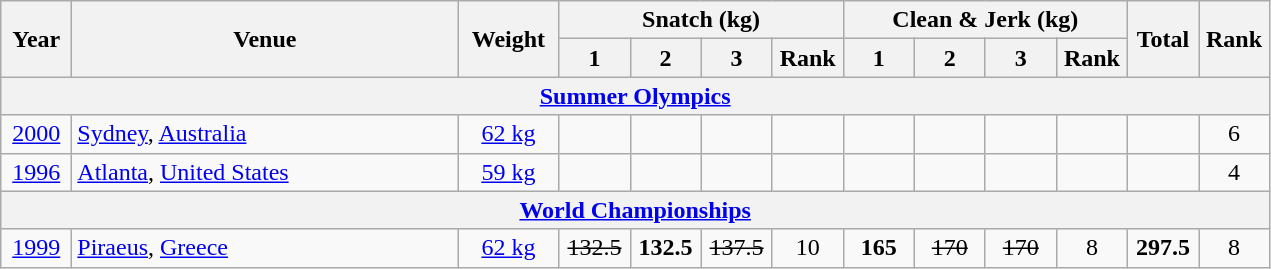<table class = "wikitable" style="text-align:center;">
<tr>
<th rowspan=2 width=40>Year</th>
<th rowspan=2 width=250>Venue</th>
<th rowspan=2 width=60>Weight</th>
<th colspan=4>Snatch (kg)</th>
<th colspan=4>Clean & Jerk (kg)</th>
<th rowspan=2 width=40>Total</th>
<th rowspan=2 width=40>Rank</th>
</tr>
<tr>
<th width=40>1</th>
<th width=40>2</th>
<th width=40>3</th>
<th width=40>Rank</th>
<th width=40>1</th>
<th width=40>2</th>
<th width=40>3</th>
<th width=40>Rank</th>
</tr>
<tr>
<th colspan=13><a href='#'>Summer Olympics</a></th>
</tr>
<tr>
<td><a href='#'>2000</a></td>
<td align=left> <a href='#'>Sydney</a>, <a href='#'>Australia</a></td>
<td><a href='#'>62 kg</a></td>
<td></td>
<td></td>
<td></td>
<td></td>
<td></td>
<td></td>
<td></td>
<td></td>
<td></td>
<td>6</td>
</tr>
<tr>
<td><a href='#'>1996</a></td>
<td align=left> <a href='#'>Atlanta</a>, <a href='#'>United States</a></td>
<td><a href='#'>59 kg</a></td>
<td></td>
<td></td>
<td></td>
<td></td>
<td></td>
<td></td>
<td></td>
<td></td>
<td></td>
<td>4</td>
</tr>
<tr>
<th colspan=13><a href='#'>World Championships</a></th>
</tr>
<tr>
<td><a href='#'>1999</a></td>
<td align=left> <a href='#'>Piraeus</a>, <a href='#'>Greece</a></td>
<td><a href='#'>62 kg</a></td>
<td><s>132.5</s></td>
<td><strong>132.5</strong></td>
<td><s>137.5</s></td>
<td>10</td>
<td><strong>165</strong></td>
<td><s>170</s></td>
<td><s>170</s></td>
<td>8</td>
<td><strong>297.5</strong></td>
<td>8</td>
</tr>
</table>
